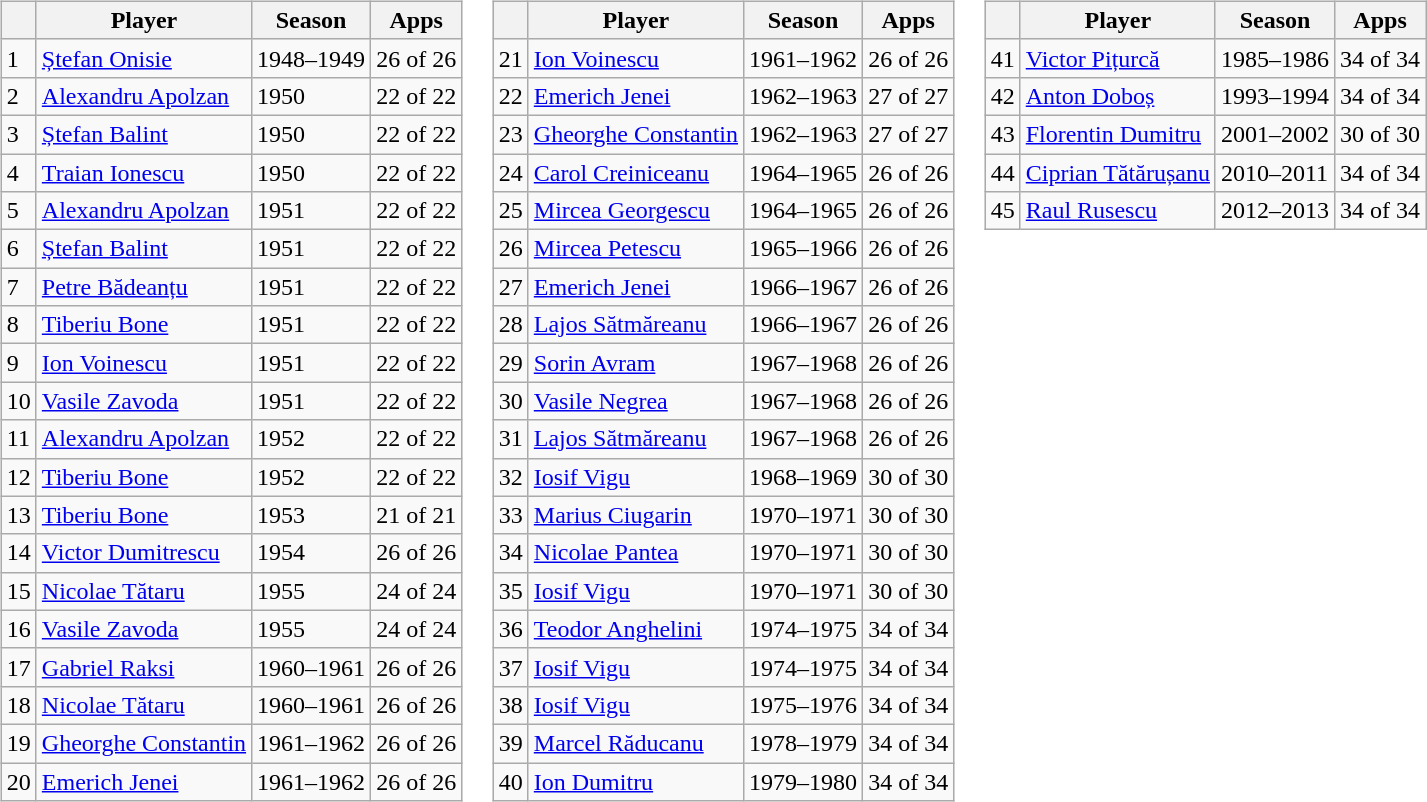<table>
<tr>
<td valign="top"><br><table class="wikitable">
<tr>
<th></th>
<th>Player</th>
<th>Season</th>
<th>Apps</th>
</tr>
<tr>
<td>1</td>
<td><a href='#'>Ștefan Onisie</a></td>
<td>1948–1949</td>
<td class="wikitable" align=center>26 of 26</td>
</tr>
<tr>
<td>2</td>
<td><a href='#'>Alexandru Apolzan</a></td>
<td>1950</td>
<td class="wikitable" align=center>22 of 22</td>
</tr>
<tr>
<td>3</td>
<td><a href='#'>Ștefan Balint</a></td>
<td>1950</td>
<td class="wikitable" align=center>22 of 22</td>
</tr>
<tr>
<td>4</td>
<td><a href='#'>Traian Ionescu</a></td>
<td>1950</td>
<td class="wikitable" align=center>22 of 22</td>
</tr>
<tr>
<td>5</td>
<td><a href='#'>Alexandru Apolzan</a></td>
<td>1951</td>
<td class="wikitable" align=center>22 of 22</td>
</tr>
<tr>
<td>6</td>
<td><a href='#'>Ștefan Balint</a></td>
<td>1951</td>
<td class="wikitable" align=center>22 of 22</td>
</tr>
<tr>
<td>7</td>
<td><a href='#'>Petre Bădeanțu</a></td>
<td>1951</td>
<td class="wikitable" align=center>22 of 22</td>
</tr>
<tr>
<td>8</td>
<td><a href='#'>Tiberiu Bone</a></td>
<td>1951</td>
<td class="wikitable" align=center>22 of 22</td>
</tr>
<tr>
<td>9</td>
<td><a href='#'>Ion Voinescu</a></td>
<td>1951</td>
<td class="wikitable" align=center>22 of 22</td>
</tr>
<tr>
<td>10</td>
<td><a href='#'>Vasile Zavoda</a></td>
<td>1951</td>
<td class="wikitable" align=center>22 of 22</td>
</tr>
<tr>
<td>11</td>
<td><a href='#'>Alexandru Apolzan</a></td>
<td>1952</td>
<td class="wikitable" align=center>22 of 22</td>
</tr>
<tr>
<td>12</td>
<td><a href='#'>Tiberiu Bone</a></td>
<td>1952</td>
<td class="wikitable" align=center>22 of 22</td>
</tr>
<tr>
<td>13</td>
<td><a href='#'>Tiberiu Bone</a></td>
<td>1953</td>
<td class="wikitable" align=center>21 of 21</td>
</tr>
<tr>
<td>14</td>
<td><a href='#'>Victor Dumitrescu</a></td>
<td>1954</td>
<td class="wikitable" align=center>26 of 26</td>
</tr>
<tr>
<td>15</td>
<td><a href='#'>Nicolae Tătaru</a></td>
<td>1955</td>
<td class="wikitable" align=center>24 of 24</td>
</tr>
<tr>
<td>16</td>
<td><a href='#'>Vasile Zavoda</a></td>
<td>1955</td>
<td class="wikitable" align=center>24 of 24</td>
</tr>
<tr>
<td>17</td>
<td><a href='#'>Gabriel Raksi</a></td>
<td>1960–1961</td>
<td class="wikitable" align=center>26 of 26</td>
</tr>
<tr>
<td>18</td>
<td><a href='#'>Nicolae Tătaru</a></td>
<td>1960–1961</td>
<td class="wikitable" align=center>26 of 26</td>
</tr>
<tr>
<td>19</td>
<td><a href='#'>Gheorghe Constantin</a></td>
<td>1961–1962</td>
<td class="wikitable" align=center>26 of 26</td>
</tr>
<tr>
<td>20</td>
<td><a href='#'>Emerich Jenei</a></td>
<td>1961–1962</td>
<td class="wikitable" align=center>26 of 26</td>
</tr>
</table>
</td>
<td valign="top"><br><table class="wikitable">
<tr>
<th></th>
<th>Player</th>
<th>Season</th>
<th>Apps</th>
</tr>
<tr>
<td>21</td>
<td><a href='#'>Ion Voinescu</a></td>
<td>1961–1962</td>
<td class="wikitable" align=center>26 of 26</td>
</tr>
<tr>
<td>22</td>
<td><a href='#'>Emerich Jenei</a></td>
<td>1962–1963</td>
<td class="wikitable" align=center>27 of 27</td>
</tr>
<tr>
<td>23</td>
<td><a href='#'>Gheorghe Constantin</a></td>
<td>1962–1963</td>
<td class="wikitable" align=center>27 of 27</td>
</tr>
<tr>
<td>24</td>
<td><a href='#'>Carol Creiniceanu</a></td>
<td>1964–1965</td>
<td class="wikitable" align=center>26 of 26</td>
</tr>
<tr>
<td>25</td>
<td><a href='#'>Mircea Georgescu</a></td>
<td>1964–1965</td>
<td class="wikitable" align=center>26 of 26</td>
</tr>
<tr>
<td>26</td>
<td><a href='#'>Mircea Petescu</a></td>
<td>1965–1966</td>
<td class="wikitable" align=center>26 of 26</td>
</tr>
<tr>
<td>27</td>
<td><a href='#'>Emerich Jenei</a></td>
<td>1966–1967</td>
<td class="wikitable" align=center>26 of 26</td>
</tr>
<tr>
<td>28</td>
<td><a href='#'>Lajos Sătmăreanu</a></td>
<td>1966–1967</td>
<td class="wikitable" align=center>26 of 26</td>
</tr>
<tr>
<td>29</td>
<td><a href='#'>Sorin Avram</a></td>
<td>1967–1968</td>
<td class="wikitable" align=center>26 of 26</td>
</tr>
<tr>
<td>30</td>
<td><a href='#'>Vasile Negrea</a></td>
<td>1967–1968</td>
<td class="wikitable" align=center>26 of 26</td>
</tr>
<tr>
<td>31</td>
<td><a href='#'>Lajos Sătmăreanu</a></td>
<td>1967–1968</td>
<td class="wikitable" align=center>26 of 26</td>
</tr>
<tr>
<td>32</td>
<td><a href='#'>Iosif Vigu</a></td>
<td>1968–1969</td>
<td class="wikitable" align=center>30 of 30</td>
</tr>
<tr>
<td>33</td>
<td><a href='#'>Marius Ciugarin</a></td>
<td>1970–1971</td>
<td class="wikitable" align=center>30 of 30</td>
</tr>
<tr>
<td>34</td>
<td><a href='#'>Nicolae Pantea</a></td>
<td>1970–1971</td>
<td class="wikitable" align=center>30 of 30</td>
</tr>
<tr>
<td>35</td>
<td><a href='#'>Iosif Vigu</a></td>
<td>1970–1971</td>
<td class="wikitable" align=center>30 of 30</td>
</tr>
<tr>
<td>36</td>
<td><a href='#'>Teodor Anghelini</a></td>
<td>1974–1975</td>
<td class="wikitable" align=center>34 of 34</td>
</tr>
<tr>
<td>37</td>
<td><a href='#'>Iosif Vigu</a></td>
<td>1974–1975</td>
<td class="wikitable" align=center>34 of 34</td>
</tr>
<tr>
<td>38</td>
<td><a href='#'>Iosif Vigu</a></td>
<td>1975–1976</td>
<td class="wikitable" align=center>34 of 34</td>
</tr>
<tr>
<td>39</td>
<td><a href='#'>Marcel Răducanu</a></td>
<td>1978–1979</td>
<td class="wikitable" align=center>34 of 34</td>
</tr>
<tr>
<td>40</td>
<td><a href='#'>Ion Dumitru</a></td>
<td>1979–1980</td>
<td class="wikitable" align=center>34 of 34</td>
</tr>
</table>
</td>
<td valign="top"><br><table class="wikitable">
<tr>
<th></th>
<th>Player</th>
<th>Season</th>
<th>Apps</th>
</tr>
<tr>
<td>41</td>
<td><a href='#'>Victor Pițurcă</a></td>
<td>1985–1986</td>
<td class="wikitable" align=center>34 of 34</td>
</tr>
<tr>
<td>42</td>
<td><a href='#'>Anton Doboș</a></td>
<td>1993–1994</td>
<td class="wikitable" align=center>34 of 34</td>
</tr>
<tr>
<td>43</td>
<td><a href='#'>Florentin Dumitru</a></td>
<td>2001–2002</td>
<td class="wikitable" align=center>30 of 30</td>
</tr>
<tr>
<td>44</td>
<td><a href='#'>Ciprian Tătărușanu</a></td>
<td>2010–2011</td>
<td class="wikitable" align=center>34 of 34</td>
</tr>
<tr>
<td>45</td>
<td><a href='#'>Raul Rusescu</a></td>
<td>2012–2013</td>
<td class="wikitable" align=center>34 of 34</td>
</tr>
</table>
</td>
</tr>
</table>
